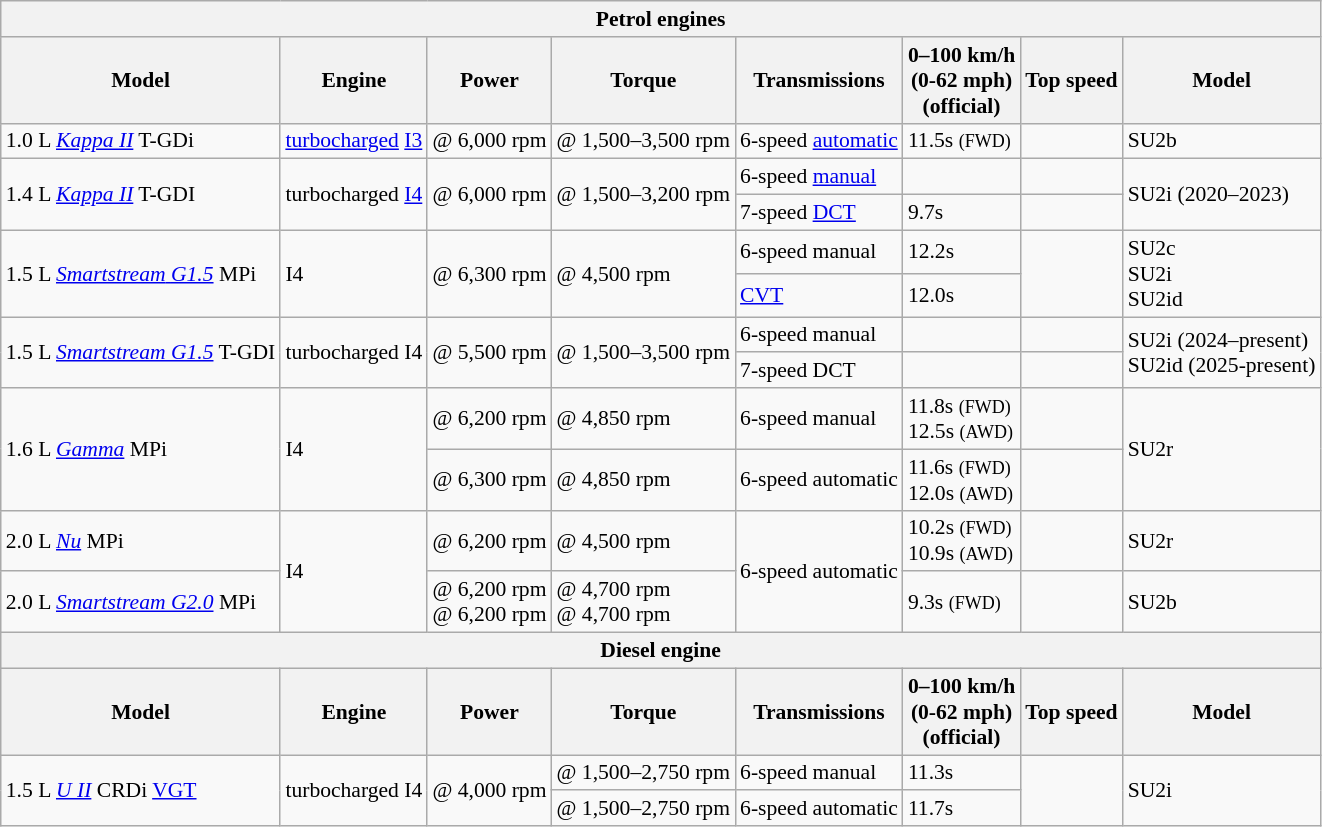<table class="wikitable" style="text-align:left; font-size:90%;">
<tr>
<th colspan="8" style="text-align:center">Petrol engines</th>
</tr>
<tr>
<th>Model</th>
<th>Engine</th>
<th>Power</th>
<th>Torque</th>
<th>Transmissions</th>
<th>0–100 km/h<br>(0-62 mph)<br>(official)</th>
<th>Top speed</th>
<th>Model</th>
</tr>
<tr>
<td>1.0 L <em><a href='#'>Kappa II</a></em> T-GDi</td>
<td> <a href='#'>turbocharged</a> <a href='#'>I3</a></td>
<td> @ 6,000 rpm</td>
<td> @ 1,500–3,500 rpm</td>
<td>6-speed <a href='#'>automatic</a></td>
<td>11.5s <small>(FWD)</small></td>
<td></td>
<td>SU2b</td>
</tr>
<tr>
<td rowspan=2>1.4 L <em><a href='#'>Kappa II</a></em> T-GDI</td>
<td rowspan=2> turbocharged <a href='#'>I4</a></td>
<td rowspan=2> @ 6,000 rpm</td>
<td rowspan=2> @ 1,500–3,200 rpm</td>
<td>6-speed <a href='#'>manual</a></td>
<td></td>
<td></td>
<td rowspan=2>SU2i (2020–2023)</td>
</tr>
<tr>
<td>7-speed <a href='#'>DCT</a></td>
<td>9.7s</td>
<td></td>
</tr>
<tr>
<td rowspan=2>1.5 L <a href='#'><em>Smartstream</em> <em>G1.5</em></a> MPi</td>
<td rowspan=2> I4</td>
<td rowspan=2> @ 6,300 rpm</td>
<td rowspan=2> @ 4,500 rpm</td>
<td>6-speed manual</td>
<td>12.2s</td>
<td rowspan=2></td>
<td rowspan=2>SU2c<br>SU2i<br>SU2id</td>
</tr>
<tr>
<td><a href='#'>CVT</a></td>
<td>12.0s</td>
</tr>
<tr>
<td rowspan="2">1.5 L <em><a href='#'>Smartstream G1.5</a></em> T-GDI</td>
<td rowspan="2"> turbocharged I4</td>
<td rowspan="2"> @ 5,500 rpm</td>
<td rowspan="2"> @ 1,500–3,500 rpm</td>
<td>6-speed manual</td>
<td></td>
<td></td>
<td rowspan="2">SU2i (2024–present)<br>SU2id (2025-present)</td>
</tr>
<tr>
<td>7-speed DCT</td>
<td></td>
<td></td>
</tr>
<tr>
<td rowspan=2>1.6 L <em><a href='#'>Gamma</a></em> MPi</td>
<td rowspan=2> I4</td>
<td> @ 6,200 rpm</td>
<td> @ 4,850 rpm</td>
<td>6-speed manual</td>
<td>11.8s <small>(FWD)</small><br>12.5s <small>(AWD)</small></td>
<td></td>
<td rowspan=2>SU2r</td>
</tr>
<tr>
<td> @ 6,300 rpm</td>
<td> @ 4,850 rpm</td>
<td>6-speed automatic</td>
<td>11.6s <small>(FWD)</small><br>12.0s <small>(AWD)</small></td>
<td></td>
</tr>
<tr>
<td>2.0 L <em><a href='#'>Nu</a></em> MPi</td>
<td rowspan="2"> I4</td>
<td> @ 6,200 rpm</td>
<td> @ 4,500 rpm</td>
<td rowspan="2">6-speed automatic</td>
<td>10.2s <small>(FWD)</small><br>10.9s <small>(AWD)</small></td>
<td></td>
<td>SU2r</td>
</tr>
<tr>
<td>2.0 L <em><a href='#'>Smartstream G2.0</a></em> MPi</td>
<td> @ 6,200 rpm<br> @ 6,200 rpm</td>
<td> @ 4,700 rpm<br> @ 4,700 rpm</td>
<td>9.3s <small>(FWD)</small></td>
<td></td>
<td>SU2b</td>
</tr>
<tr>
<th colspan="8" style="text-align:center">Diesel engine</th>
</tr>
<tr>
<th>Model</th>
<th>Engine</th>
<th>Power</th>
<th>Torque</th>
<th>Transmissions</th>
<th>0–100 km/h<br>(0-62 mph)<br>(official)</th>
<th>Top speed</th>
<th>Model</th>
</tr>
<tr>
<td rowspan=2>1.5 L <em><a href='#'>U II</a></em> CRDi <a href='#'>VGT</a></td>
<td rowspan=2> turbocharged I4</td>
<td rowspan=2> @ 4,000 rpm</td>
<td> @ 1,500–2,750 rpm</td>
<td>6-speed manual</td>
<td>11.3s</td>
<td rowspan=2></td>
<td rowspan=2>SU2i</td>
</tr>
<tr>
<td> @ 1,500–2,750 rpm</td>
<td>6-speed automatic</td>
<td>11.7s</td>
</tr>
</table>
